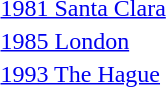<table>
<tr>
<td><a href='#'>1981 Santa Clara</a></td>
<td></td>
<td></td>
<td></td>
</tr>
<tr>
<td><a href='#'>1985 London</a></td>
<td></td>
<td></td>
<td></td>
</tr>
<tr>
<td><a href='#'>1993 The Hague</a></td>
<td></td>
<td></td>
<td></td>
</tr>
</table>
